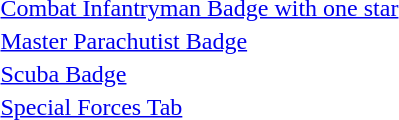<table>
<tr>
<td></td>
<td><a href='#'>Combat Infantryman Badge with one star</a></td>
</tr>
<tr>
<td></td>
<td><a href='#'>Master Parachutist Badge</a></td>
</tr>
<tr>
<td></td>
<td><a href='#'>Scuba Badge</a></td>
</tr>
<tr>
<td></td>
<td><a href='#'>Special Forces Tab</a></td>
</tr>
<tr>
</tr>
</table>
